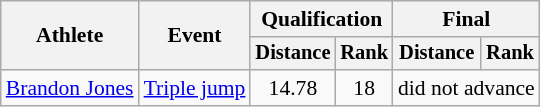<table class="wikitable" style="font-size:90%">
<tr>
<th rowspan=2>Athlete</th>
<th rowspan=2>Event</th>
<th colspan=2>Qualification</th>
<th colspan=2>Final</th>
</tr>
<tr style="font-size:95%">
<th>Distance</th>
<th>Rank</th>
<th>Distance</th>
<th>Rank</th>
</tr>
<tr align=center>
<td align=left><a href='#'>Brandon Jones</a></td>
<td align=left><a href='#'>Triple jump</a></td>
<td>14.78</td>
<td>18</td>
<td colspan=2>did not advance</td>
</tr>
</table>
